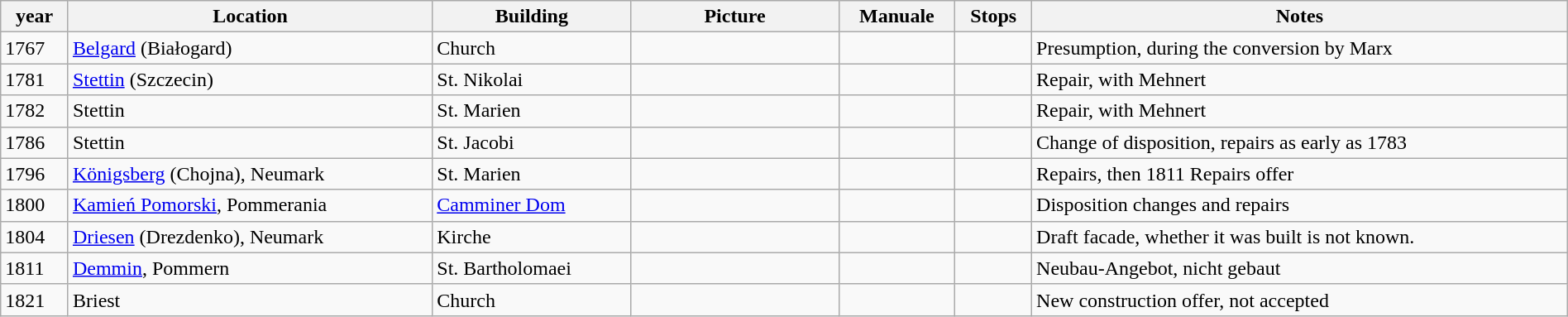<table class="wikitable sortable" width="100%">
<tr class="hintergrundfarbe5">
<th>year</th>
<th>Location</th>
<th>Building</th>
<th class=unsortable style="width:160px">Picture</th>
<th>Manuale</th>
<th>Stops</th>
<th class="unsortable">Notes</th>
</tr>
<tr>
<td>1767</td>
<td><a href='#'>Belgard</a> (Białogard)</td>
<td>Church</td>
<td></td>
<td></td>
<td></td>
<td>Presumption, during the conversion by Marx</td>
</tr>
<tr>
<td>1781</td>
<td><a href='#'>Stettin</a> (Szczecin)</td>
<td>St. Nikolai</td>
<td></td>
<td></td>
<td></td>
<td>Repair, with Mehnert</td>
</tr>
<tr>
<td>1782</td>
<td>Stettin</td>
<td>St. Marien</td>
<td></td>
<td></td>
<td></td>
<td>Repair, with Mehnert</td>
</tr>
<tr>
<td>1786</td>
<td>Stettin</td>
<td>St. Jacobi</td>
<td></td>
<td></td>
<td></td>
<td>Change of disposition, repairs as early as 1783</td>
</tr>
<tr>
<td>1796</td>
<td><a href='#'>Königsberg</a> (Chojna), Neumark</td>
<td>St. Marien</td>
<td></td>
<td></td>
<td></td>
<td>Repairs, then 1811 Repairs offer</td>
</tr>
<tr>
<td>1800</td>
<td><a href='#'>Kamień Pomorski</a>, Pommerania</td>
<td><a href='#'>Camminer Dom</a></td>
<td></td>
<td></td>
<td></td>
<td>Disposition changes and repairs</td>
</tr>
<tr>
<td>1804</td>
<td><a href='#'>Driesen</a> (Drezdenko), Neumark</td>
<td>Kirche</td>
<td></td>
<td></td>
<td></td>
<td>Draft facade, whether it was built is not known.</td>
</tr>
<tr>
<td>1811</td>
<td><a href='#'>Demmin</a>, Pommern</td>
<td>St. Bartholomaei</td>
<td></td>
<td></td>
<td></td>
<td>Neubau-Angebot, nicht gebaut</td>
</tr>
<tr>
<td>1821</td>
<td>Briest</td>
<td>Church</td>
<td></td>
<td></td>
<td></td>
<td>New construction offer, not accepted</td>
</tr>
</table>
